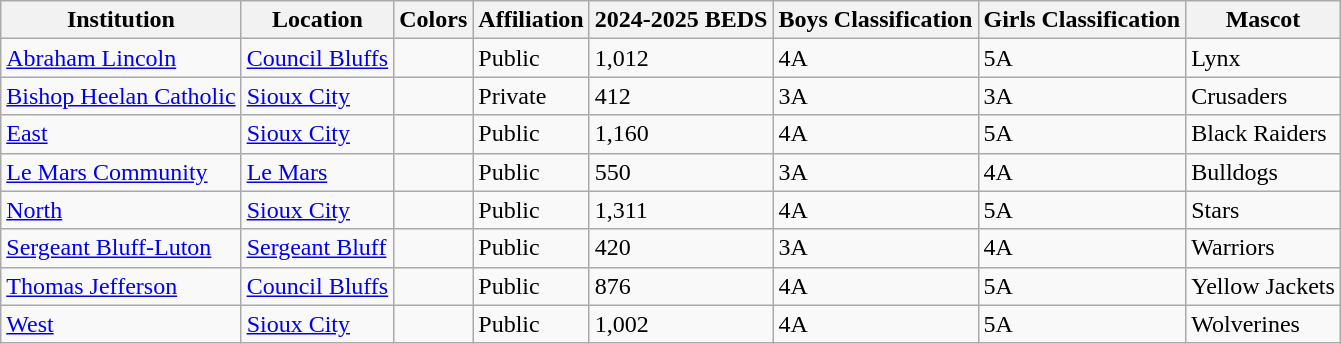<table class="wikitable sortable">
<tr>
<th>Institution</th>
<th>Location</th>
<th>Colors</th>
<th>Affiliation</th>
<th>2024-2025 BEDS</th>
<th>Boys Classification</th>
<th>Girls Classification</th>
<th>Mascot</th>
</tr>
<tr>
<td><a href='#'>Abraham Lincoln</a></td>
<td><a href='#'>Council Bluffs</a></td>
<td>  </td>
<td>Public</td>
<td>1,012</td>
<td>4A</td>
<td>5A</td>
<td>Lynx</td>
</tr>
<tr>
<td><a href='#'>Bishop Heelan Catholic</a></td>
<td><a href='#'>Sioux City</a></td>
<td> </td>
<td>Private</td>
<td>412</td>
<td>3A</td>
<td>3A</td>
<td>Crusaders</td>
</tr>
<tr>
<td><a href='#'>East</a></td>
<td><a href='#'>Sioux City</a></td>
<td> </td>
<td>Public</td>
<td>1,160</td>
<td>4A</td>
<td>5A</td>
<td>Black Raiders</td>
</tr>
<tr>
<td><a href='#'>Le Mars Community</a></td>
<td><a href='#'>Le Mars</a></td>
<td> </td>
<td>Public</td>
<td>550</td>
<td>3A</td>
<td>4A</td>
<td>Bulldogs</td>
</tr>
<tr>
<td><a href='#'>North</a></td>
<td><a href='#'>Sioux City</a></td>
<td>  </td>
<td>Public</td>
<td>1,311</td>
<td>4A</td>
<td>5A</td>
<td>Stars</td>
</tr>
<tr>
<td><a href='#'>Sergeant Bluff-Luton</a></td>
<td><a href='#'>Sergeant Bluff</a></td>
<td> </td>
<td>Public</td>
<td>420</td>
<td>3A</td>
<td>4A</td>
<td>Warriors</td>
</tr>
<tr>
<td><a href='#'>Thomas Jefferson</a></td>
<td><a href='#'>Council Bluffs</a></td>
<td> </td>
<td>Public</td>
<td>876</td>
<td>4A</td>
<td>5A</td>
<td>Yellow Jackets</td>
</tr>
<tr>
<td><a href='#'>West</a></td>
<td><a href='#'>Sioux City</a></td>
<td> </td>
<td>Public</td>
<td>1,002</td>
<td>4A</td>
<td>5A</td>
<td>Wolverines</td>
</tr>
</table>
